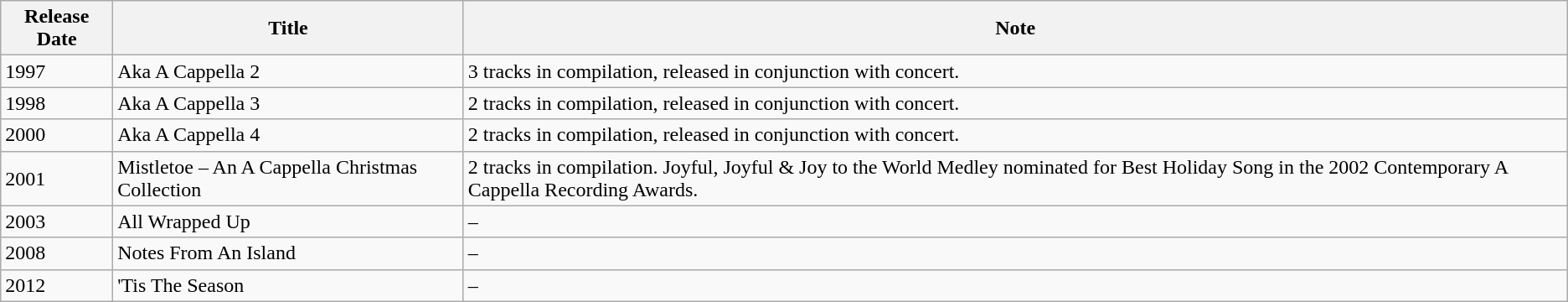<table class="wikitable">
<tr>
<th>Release Date</th>
<th>Title</th>
<th>Note</th>
</tr>
<tr>
<td>1997</td>
<td>Aka A Cappella 2</td>
<td>3 tracks in compilation, released in conjunction with concert.</td>
</tr>
<tr>
<td>1998</td>
<td>Aka A Cappella 3</td>
<td>2 tracks in compilation, released in conjunction with concert.</td>
</tr>
<tr>
<td>2000</td>
<td>Aka A Cappella 4</td>
<td>2 tracks in compilation, released in conjunction with concert.</td>
</tr>
<tr>
<td>2001</td>
<td>Mistletoe – An A Cappella Christmas Collection</td>
<td>2 tracks in compilation. Joyful, Joyful & Joy to the World Medley nominated for Best Holiday Song in the 2002 Contemporary A Cappella Recording Awards.</td>
</tr>
<tr>
<td>2003</td>
<td>All Wrapped Up</td>
<td>–</td>
</tr>
<tr>
<td>2008</td>
<td>Notes From An Island</td>
<td>–</td>
</tr>
<tr>
<td>2012</td>
<td>'Tis The Season</td>
<td>–</td>
</tr>
</table>
